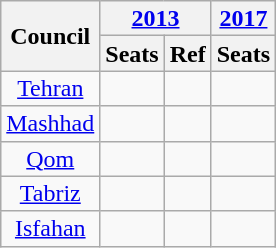<table class="wikitable" style="text-align:center; font-size:100%; line-height:16px;">
<tr>
<th rowspan="2">Council</th>
<th colspan="2"><a href='#'>2013</a></th>
<th colspan="1"><a href='#'>2017</a></th>
</tr>
<tr>
<th>Seats</th>
<th>Ref</th>
<th>Seats</th>
</tr>
<tr>
<td><a href='#'>Tehran</a></td>
<td></td>
<td></td>
<td></td>
</tr>
<tr>
<td><a href='#'>Mashhad</a></td>
<td></td>
<td></td>
<td></td>
</tr>
<tr>
<td><a href='#'>Qom</a></td>
<td></td>
<td></td>
<td></td>
</tr>
<tr>
<td><a href='#'>Tabriz</a></td>
<td></td>
<td></td>
<td></td>
</tr>
<tr>
<td><a href='#'>Isfahan</a></td>
<td></td>
<td></td>
<td></td>
</tr>
</table>
